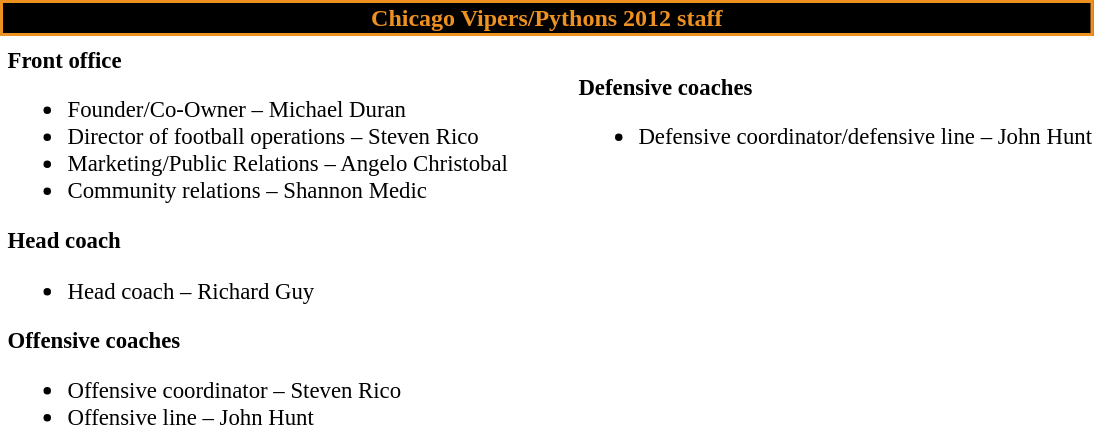<table class="toccolours" style="text-align: left">
<tr>
<th colspan="7" style="background:black; color:#ED9121; text-align: center; border:2px solid #ED9121;"><strong>Chicago Vipers/Pythons 2012 staff</strong></th>
</tr>
<tr>
<td colspan=7 align="right"></td>
</tr>
<tr>
<td valign="top"></td>
<td style="font-size: 95%;" valign="top"><strong>Front office</strong><br><ul><li>Founder/Co-Owner – Michael Duran</li><li>Director of football operations – Steven Rico</li><li>Marketing/Public Relations – Angelo Christobal</li><li>Community relations – Shannon Medic</li></ul><strong>Head coach</strong><ul><li>Head coach – Richard Guy</li></ul><strong>Offensive coaches</strong><ul><li>Offensive coordinator – Steven Rico</li><li>Offensive line – John Hunt</li></ul></td>
<td width="35"> </td>
<td valign="top"></td>
<td style="font-size: 95%;" valign="top"><br><strong>Defensive coaches</strong><ul><li>Defensive coordinator/defensive line – John Hunt</li></ul></td>
</tr>
</table>
